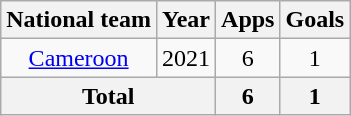<table class="wikitable" style="text-align:center">
<tr>
<th>National team</th>
<th>Year</th>
<th>Apps</th>
<th>Goals</th>
</tr>
<tr>
<td rowspan="1"><a href='#'>Cameroon</a></td>
<td>2021</td>
<td>6</td>
<td>1</td>
</tr>
<tr>
<th colspan=2>Total</th>
<th>6</th>
<th>1</th>
</tr>
</table>
